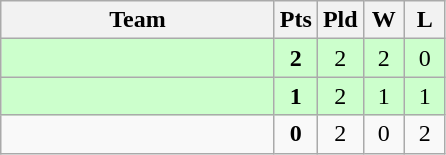<table class=wikitable style="text-align:center">
<tr>
<th width=175>Team</th>
<th width=20>Pts</th>
<th width=20>Pld</th>
<th width=20>W</th>
<th width=20>L</th>
</tr>
<tr bgcolor="#ccffcc">
<td style="text-align:left"></td>
<td><strong>2</strong></td>
<td>2</td>
<td>2</td>
<td>0</td>
</tr>
<tr bgcolor="#ccffcc">
<td style="text-align:left"></td>
<td><strong>1</strong></td>
<td>2</td>
<td>1</td>
<td>1</td>
</tr>
<tr>
<td style="text-align:left"></td>
<td><strong>0</strong></td>
<td>2</td>
<td>0</td>
<td>2</td>
</tr>
</table>
